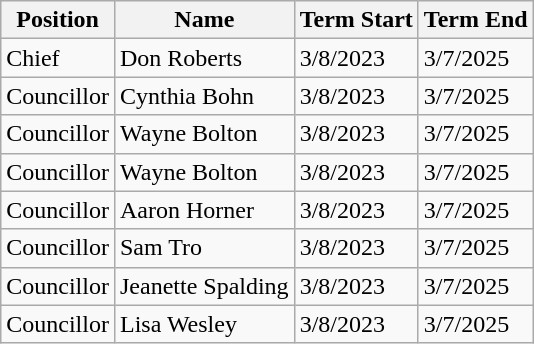<table class="wikitable">
<tr>
<th>Position</th>
<th>Name</th>
<th>Term Start</th>
<th>Term End</th>
</tr>
<tr>
<td>Chief</td>
<td>Don Roberts</td>
<td>3/8/2023</td>
<td>3/7/2025</td>
</tr>
<tr>
<td>Councillor</td>
<td>Cynthia Bohn</td>
<td>3/8/2023</td>
<td>3/7/2025</td>
</tr>
<tr>
<td>Councillor</td>
<td>Wayne Bolton</td>
<td>3/8/2023</td>
<td>3/7/2025</td>
</tr>
<tr>
<td>Councillor</td>
<td>Wayne Bolton</td>
<td>3/8/2023</td>
<td>3/7/2025</td>
</tr>
<tr>
<td>Councillor</td>
<td>Aaron Horner</td>
<td>3/8/2023</td>
<td>3/7/2025</td>
</tr>
<tr>
<td>Councillor</td>
<td>Sam Tro</td>
<td>3/8/2023</td>
<td>3/7/2025</td>
</tr>
<tr>
<td>Councillor</td>
<td>Jeanette Spalding</td>
<td>3/8/2023</td>
<td>3/7/2025</td>
</tr>
<tr>
<td>Councillor</td>
<td>Lisa Wesley</td>
<td>3/8/2023</td>
<td>3/7/2025</td>
</tr>
</table>
